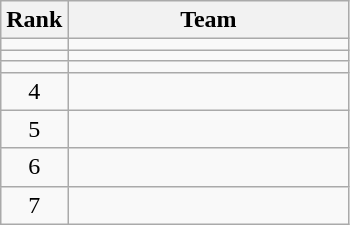<table class=wikitable style="text-align:center;">
<tr>
<th>Rank</th>
<th width=180>Team</th>
</tr>
<tr>
<td></td>
<td align=left></td>
</tr>
<tr>
<td></td>
<td align=left></td>
</tr>
<tr>
<td></td>
<td align=left></td>
</tr>
<tr>
<td>4</td>
<td align=left></td>
</tr>
<tr>
<td>5</td>
<td align=left></td>
</tr>
<tr>
<td>6</td>
<td align=left></td>
</tr>
<tr>
<td>7</td>
<td align=left></td>
</tr>
</table>
